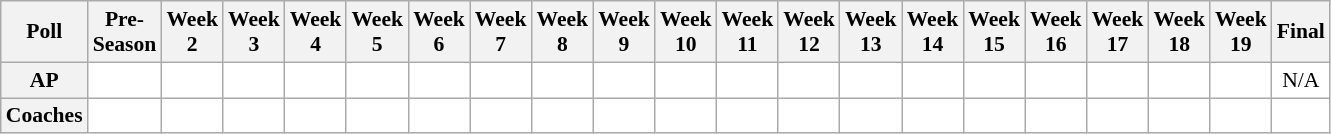<table class="wikitable" style="white-space:nowrap;font-size:90%">
<tr>
<th>Poll</th>
<th>Pre-<br>Season</th>
<th>Week<br>2</th>
<th>Week<br>3</th>
<th>Week<br>4</th>
<th>Week<br>5</th>
<th>Week<br>6</th>
<th>Week<br>7</th>
<th>Week<br>8</th>
<th>Week<br>9</th>
<th>Week<br>10</th>
<th>Week<br>11</th>
<th>Week<br>12</th>
<th>Week<br>13</th>
<th>Week<br>14</th>
<th>Week<br>15</th>
<th>Week<br>16</th>
<th>Week<br>17</th>
<th>Week<br>18</th>
<th>Week<br>19</th>
<th>Final</th>
</tr>
<tr style="text-align:center;">
<th>AP</th>
<td style="background:#FFF;"></td>
<td style="background:#FFF;"></td>
<td style="background:#FFF;"></td>
<td style="background:#FFF;"></td>
<td style="background:#FFF;"></td>
<td style="background:#FFF;"></td>
<td style="background:#FFF;"></td>
<td style="background:#FFF;"></td>
<td style="background:#FFF;"></td>
<td style="background:#FFF;"></td>
<td style="background:#FFF;"></td>
<td style="background:#FFF;"></td>
<td style="background:#FFF;"></td>
<td style="background:#FFF;"></td>
<td style="background:#FFF;"></td>
<td style="background:#FFF;"></td>
<td style="background:#FFF;"></td>
<td style="background:#FFF;"></td>
<td style="background:#FFF;"></td>
<td style="background:#FFF;">N/A</td>
</tr>
<tr style="text-align:center;">
<th>Coaches</th>
<td style="background:#FFF;"></td>
<td style="background:#FFF;"></td>
<td style="background:#FFF;"></td>
<td style="background:#FFF;"></td>
<td style="background:#FFF;"></td>
<td style="background:#FFF;"></td>
<td style="background:#FFF;"></td>
<td style="background:#FFF;"></td>
<td style="background:#FFF;"></td>
<td style="background:#FFF;"></td>
<td style="background:#FFF;"></td>
<td style="background:#FFF;"></td>
<td style="background:#FFF;"></td>
<td style="background:#FFF;"></td>
<td style="background:#FFF;"></td>
<td style="background:#FFF;"></td>
<td style="background:#FFF;"></td>
<td style="background:#FFF;"></td>
<td style="background:#FFF;"></td>
<td style="background:#FFF;"></td>
</tr>
</table>
